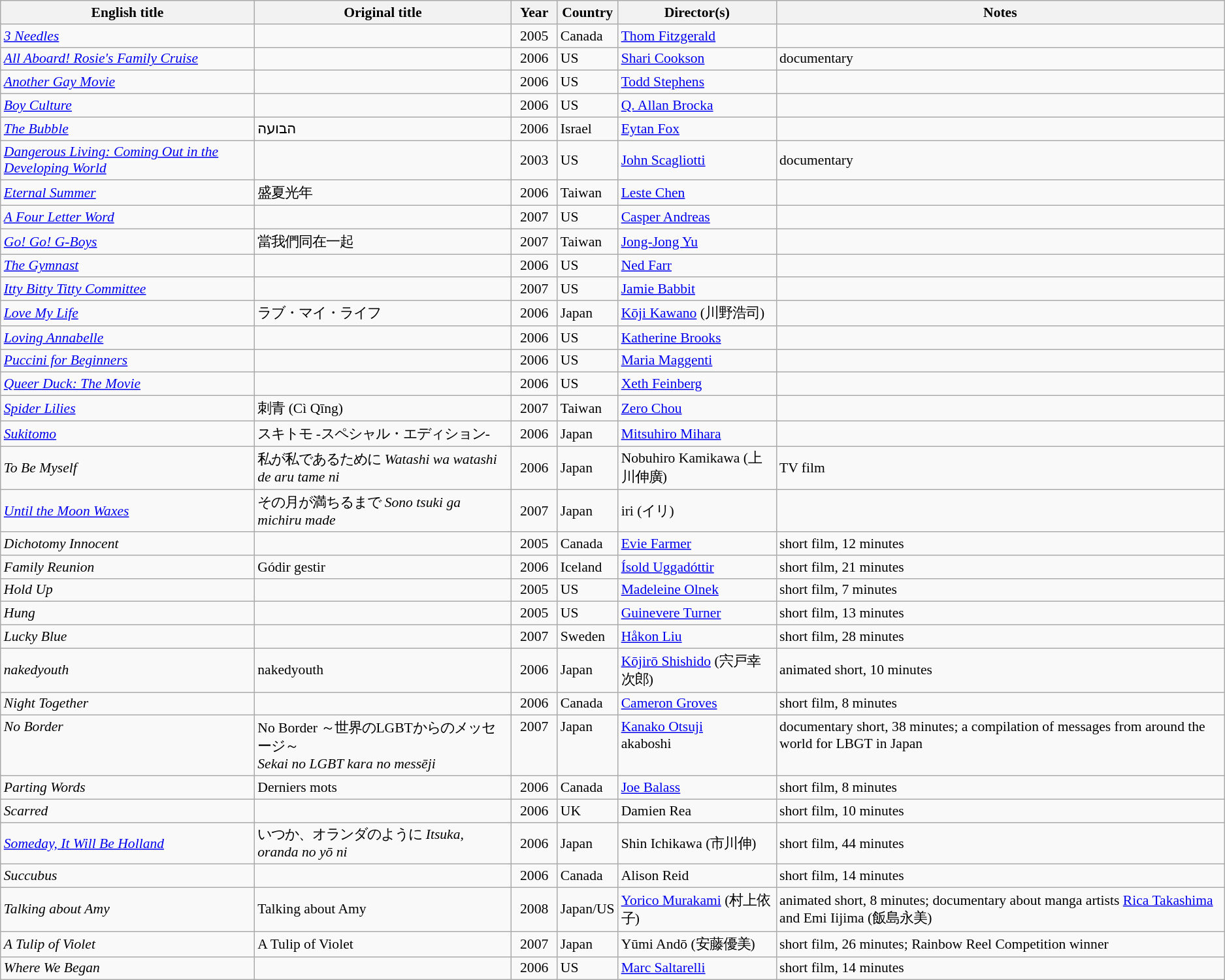<table class="wikitable" style="font-size: 90%;">
<tr>
<th>English title</th>
<th>Original title</th>
<th style="width:40px;">Year</th>
<th>Country</th>
<th>Director(s)</th>
<th>Notes</th>
</tr>
<tr>
<td><em><a href='#'>3 Needles</a></em></td>
<td></td>
<td style="text-align:center;">2005</td>
<td>Canada</td>
<td><a href='#'>Thom Fitzgerald</a></td>
<td></td>
</tr>
<tr>
<td><em><a href='#'>All Aboard! Rosie's Family Cruise</a></em></td>
<td></td>
<td style="text-align:center;">2006</td>
<td>US</td>
<td><a href='#'>Shari Cookson</a></td>
<td>documentary</td>
</tr>
<tr>
<td><em><a href='#'>Another Gay Movie</a></em></td>
<td></td>
<td style="text-align:center;">2006</td>
<td>US</td>
<td><a href='#'>Todd Stephens</a></td>
<td></td>
</tr>
<tr>
<td><em><a href='#'>Boy Culture</a></em></td>
<td></td>
<td style="text-align:center;">2006</td>
<td>US</td>
<td><a href='#'>Q. Allan Brocka</a></td>
<td></td>
</tr>
<tr>
<td><em><a href='#'>The Bubble</a></em></td>
<td>הבועה</td>
<td style="text-align:center;">2006</td>
<td>Israel</td>
<td><a href='#'>Eytan Fox</a></td>
<td></td>
</tr>
<tr>
<td><em><a href='#'>Dangerous Living: Coming Out in the Developing World</a></em></td>
<td></td>
<td style="text-align:center;">2003</td>
<td>US</td>
<td><a href='#'>John Scagliotti</a></td>
<td>documentary</td>
</tr>
<tr>
<td><em><a href='#'>Eternal Summer</a></em></td>
<td>盛夏光年</td>
<td style="text-align:center;">2006</td>
<td>Taiwan</td>
<td><a href='#'>Leste Chen</a></td>
<td></td>
</tr>
<tr>
<td><em><a href='#'>A Four Letter Word</a></em></td>
<td></td>
<td style="text-align:center;">2007</td>
<td>US</td>
<td><a href='#'>Casper Andreas</a></td>
<td></td>
</tr>
<tr>
<td><em><a href='#'>Go! Go! G-Boys</a></em></td>
<td>當我們同在一起</td>
<td style="text-align:center;">2007</td>
<td>Taiwan</td>
<td><a href='#'>Jong-Jong Yu</a></td>
<td></td>
</tr>
<tr>
<td><em><a href='#'>The Gymnast</a></em></td>
<td></td>
<td style="text-align:center;">2006</td>
<td>US</td>
<td><a href='#'>Ned Farr</a></td>
<td></td>
</tr>
<tr>
<td><em><a href='#'>Itty Bitty Titty Committee</a></em></td>
<td></td>
<td style="text-align:center;">2007</td>
<td>US</td>
<td><a href='#'>Jamie Babbit</a></td>
<td></td>
</tr>
<tr>
<td><em><a href='#'>Love My Life</a></em></td>
<td>ラブ・マイ・ライフ</td>
<td style="text-align:center;">2006</td>
<td>Japan</td>
<td><a href='#'>Kōji Kawano</a> (川野浩司)</td>
<td></td>
</tr>
<tr>
<td><em><a href='#'>Loving Annabelle</a></em></td>
<td></td>
<td style="text-align:center;">2006</td>
<td>US</td>
<td><a href='#'>Katherine Brooks</a></td>
<td></td>
</tr>
<tr>
<td><em><a href='#'>Puccini for Beginners</a></em></td>
<td></td>
<td style="text-align:center;">2006</td>
<td>US</td>
<td><a href='#'>Maria Maggenti</a></td>
<td></td>
</tr>
<tr>
<td><em><a href='#'>Queer Duck: The Movie</a></em></td>
<td></td>
<td style="text-align:center;">2006</td>
<td>US</td>
<td><a href='#'>Xeth Feinberg</a></td>
<td></td>
</tr>
<tr>
<td><em><a href='#'>Spider Lilies</a></em></td>
<td>刺青 (Cì Qīng)</td>
<td style="text-align:center;">2007</td>
<td>Taiwan</td>
<td><a href='#'>Zero Chou</a></td>
<td></td>
</tr>
<tr>
<td><em><a href='#'>Sukitomo</a></em></td>
<td>スキトモ  -スペシャル・エディション-</td>
<td style="text-align:center;">2006</td>
<td>Japan</td>
<td><a href='#'>Mitsuhiro Mihara</a></td>
<td></td>
</tr>
<tr>
<td><em>To Be Myself</em></td>
<td>私が私であるために <em>Watashi wa watashi de aru tame ni</em></td>
<td style="text-align:center;">2006</td>
<td>Japan</td>
<td>Nobuhiro Kamikawa (上川伸廣)</td>
<td>TV film</td>
</tr>
<tr>
<td><em><a href='#'>Until the Moon Waxes</a></em></td>
<td>その月が満ちるまで <em>Sono tsuki ga michiru made</em></td>
<td style="text-align:center;">2007</td>
<td>Japan</td>
<td>iri (イリ)</td>
<td></td>
</tr>
<tr>
<td><em>Dichotomy Innocent</em></td>
<td></td>
<td style="text-align:center;">2005</td>
<td>Canada</td>
<td><a href='#'>Evie Farmer</a></td>
<td>short film, 12 minutes</td>
</tr>
<tr>
<td><em>Family Reunion</em></td>
<td>Gódir gestir</td>
<td style="text-align:center;">2006</td>
<td>Iceland</td>
<td><a href='#'>Ísold Uggadóttir</a></td>
<td>short film, 21 minutes</td>
</tr>
<tr>
<td><em>Hold Up</em></td>
<td></td>
<td style="text-align:center;">2005</td>
<td>US</td>
<td><a href='#'>Madeleine Olnek</a></td>
<td>short film, 7 minutes</td>
</tr>
<tr>
<td><em>Hung</em></td>
<td></td>
<td style="text-align:center;">2005</td>
<td>US</td>
<td><a href='#'>Guinevere Turner</a></td>
<td>short film, 13 minutes</td>
</tr>
<tr>
<td><em>Lucky Blue</em></td>
<td></td>
<td style="text-align:center;">2007</td>
<td>Sweden</td>
<td><a href='#'>Håkon Liu</a></td>
<td>short film, 28 minutes</td>
</tr>
<tr>
<td><em>nakedyouth</em></td>
<td>nakedyouth</td>
<td style="text-align:center;">2006</td>
<td>Japan</td>
<td><a href='#'>Kōjirō Shishido</a> (宍戸幸次郎)</td>
<td>animated short, 10 minutes</td>
</tr>
<tr>
<td><em>Night Together</em></td>
<td></td>
<td style="text-align:center;">2006</td>
<td>Canada</td>
<td><a href='#'>Cameron Groves</a></td>
<td>short film, 8 minutes</td>
</tr>
<tr valign="top">
<td><em>No Border</em></td>
<td>No Border ～世界のLGBTからのメッセージ～ <br> <em>Sekai no LGBT kara no messēji</em></td>
<td style="text-align:center;">2007</td>
<td>Japan</td>
<td><a href='#'>Kanako Otsuji</a> <br> akaboshi</td>
<td>documentary short, 38 minutes; a compilation of messages from around the world for LBGT in Japan</td>
</tr>
<tr>
<td><em>Parting Words</em></td>
<td>Derniers mots</td>
<td style="text-align:center;">2006</td>
<td>Canada</td>
<td><a href='#'>Joe Balass</a></td>
<td>short film, 8 minutes</td>
</tr>
<tr>
<td><em>Scarred</em></td>
<td></td>
<td style="text-align:center;">2006</td>
<td>UK</td>
<td>Damien Rea</td>
<td>short film, 10 minutes</td>
</tr>
<tr>
<td><em><a href='#'>Someday, It Will Be Holland</a></em></td>
<td>いつか、オランダのように <em>Itsuka, oranda no yō ni</em></td>
<td style="text-align:center;">2006</td>
<td>Japan</td>
<td>Shin Ichikawa (市川伸)</td>
<td>short film, 44 minutes</td>
</tr>
<tr>
<td><em>Succubus</em></td>
<td></td>
<td style="text-align:center;">2006</td>
<td>Canada</td>
<td>Alison Reid</td>
<td>short film, 14 minutes</td>
</tr>
<tr>
<td><em>Talking about Amy</em></td>
<td>Talking about Amy</td>
<td style="text-align:center;">2008</td>
<td>Japan/US</td>
<td><a href='#'>Yorico Murakami</a> (村上依子)</td>
<td>animated short, 8 minutes; documentary about manga artists <a href='#'>Rica Takashima</a> and Emi Iijima (飯島永美)</td>
</tr>
<tr>
<td><em>A Tulip of Violet</em></td>
<td>A Tulip of Violet</td>
<td style="text-align:center;">2007</td>
<td>Japan</td>
<td>Yūmi Andō (安藤優美)</td>
<td>short film, 26 minutes; Rainbow Reel Competition winner</td>
</tr>
<tr>
<td><em>Where We Began</em></td>
<td></td>
<td style="text-align:center;">2006</td>
<td>US</td>
<td><a href='#'>Marc Saltarelli</a></td>
<td>short film, 14 minutes</td>
</tr>
</table>
